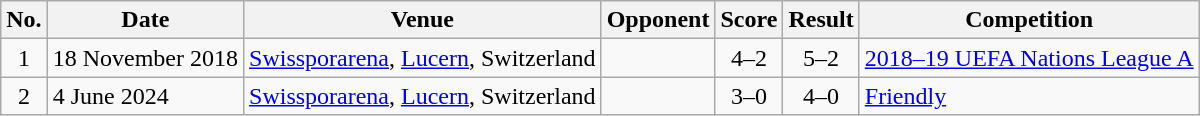<table class="wikitable">
<tr>
<th>No.</th>
<th>Date</th>
<th>Venue</th>
<th>Opponent</th>
<th>Score</th>
<th>Result</th>
<th>Competition</th>
</tr>
<tr>
<td align=center>1</td>
<td>18 November 2018</td>
<td><a href='#'>Swissporarena</a>, <a href='#'>Lucern</a>, Switzerland</td>
<td></td>
<td align=center>4–2</td>
<td align=center>5–2</td>
<td><a href='#'>2018–19 UEFA Nations League A</a></td>
</tr>
<tr>
<td align=center>2</td>
<td>4 June 2024</td>
<td><a href='#'>Swissporarena</a>, <a href='#'>Lucern</a>, Switzerland</td>
<td></td>
<td align=center>3–0</td>
<td align=center>4–0</td>
<td><a href='#'>Friendly</a></td>
</tr>
</table>
